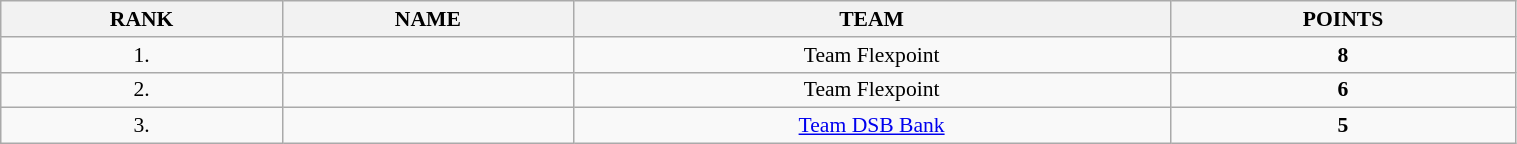<table class=wikitable style="font-size:90%" width="80%">
<tr>
<th>RANK</th>
<th>NAME</th>
<th>TEAM</th>
<th>POINTS</th>
</tr>
<tr>
<td align="center">1.</td>
<td></td>
<td align="center">Team Flexpoint</td>
<td align="center"><strong>8</strong></td>
</tr>
<tr>
<td align="center">2.</td>
<td></td>
<td align="center">Team Flexpoint</td>
<td align="center"><strong>6</strong></td>
</tr>
<tr>
<td align="center">3.</td>
<td></td>
<td align="center"><a href='#'>Team DSB Bank</a></td>
<td align="center"><strong>5</strong></td>
</tr>
</table>
